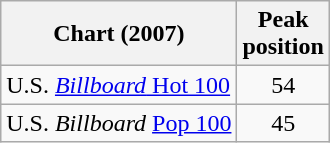<table class="wikitable sortable">
<tr>
<th align="center">Chart (2007)</th>
<th align="center">Peak<br>position</th>
</tr>
<tr>
<td align="left">U.S. <a href='#'><em>Billboard</em> Hot 100</a></td>
<td align="center">54</td>
</tr>
<tr>
<td align="left">U.S. <em>Billboard</em> <a href='#'>Pop 100</a></td>
<td align="center">45</td>
</tr>
</table>
